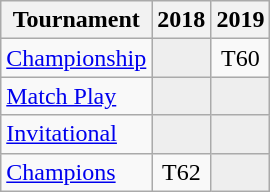<table class="wikitable" style="text-align:center;">
<tr>
<th>Tournament</th>
<th>2018</th>
<th>2019</th>
</tr>
<tr>
<td align="left"><a href='#'>Championship</a></td>
<td style="background:#eeeeee;"></td>
<td>T60</td>
</tr>
<tr>
<td align="left"><a href='#'>Match Play</a></td>
<td style="background:#eeeeee;"></td>
<td style="background:#eeeeee;"></td>
</tr>
<tr>
<td align="left"><a href='#'>Invitational</a></td>
<td style="background:#eeeeee;"></td>
<td style="background:#eeeeee;"></td>
</tr>
<tr>
<td align="left"><a href='#'>Champions</a></td>
<td>T62</td>
<td style="background:#eeeeee;"></td>
</tr>
</table>
